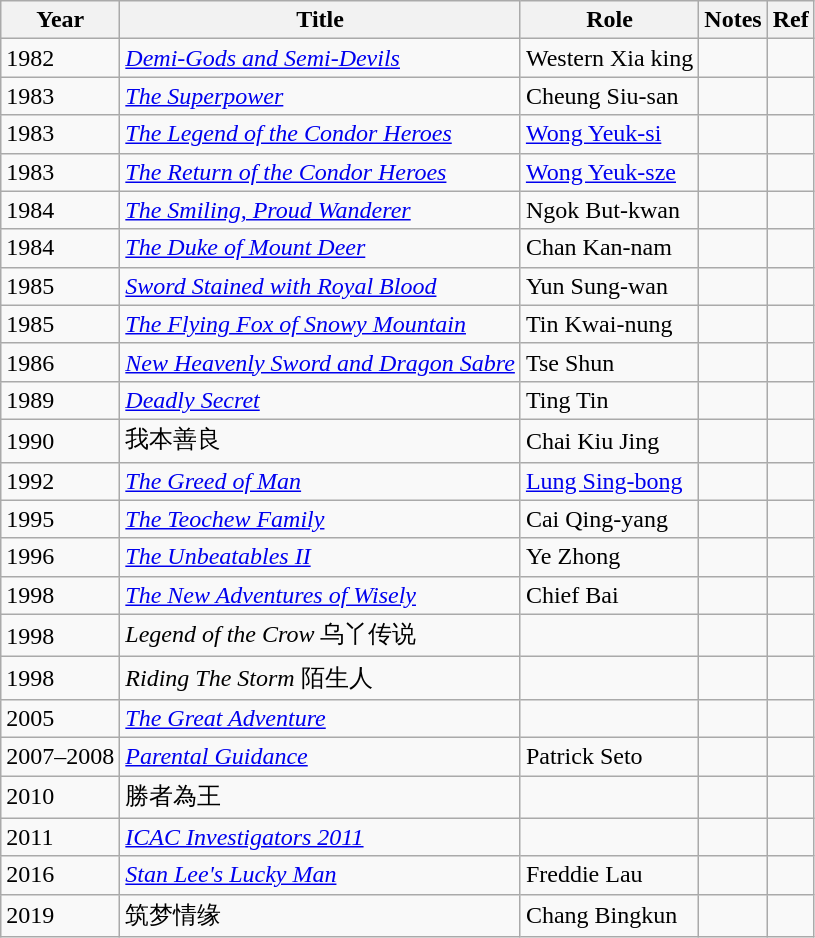<table class="wikitable">
<tr>
<th>Year</th>
<th>Title</th>
<th>Role</th>
<th>Notes</th>
<th>Ref</th>
</tr>
<tr>
<td>1982</td>
<td><em><a href='#'>Demi-Gods and Semi-Devils</a></em></td>
<td>Western Xia king</td>
<td></td>
<td></td>
</tr>
<tr>
<td>1983</td>
<td><em><a href='#'>The Superpower</a></em></td>
<td>Cheung Siu-san</td>
<td></td>
<td></td>
</tr>
<tr>
<td>1983</td>
<td><em><a href='#'>The Legend of the Condor Heroes</a></em></td>
<td><a href='#'>Wong Yeuk-si</a></td>
<td></td>
<td></td>
</tr>
<tr>
<td>1983</td>
<td><em><a href='#'>The Return of the Condor Heroes</a></em></td>
<td><a href='#'>Wong Yeuk-sze</a></td>
<td></td>
<td></td>
</tr>
<tr>
<td>1984</td>
<td><em><a href='#'>The Smiling, Proud Wanderer</a></em></td>
<td>Ngok But-kwan</td>
<td></td>
<td></td>
</tr>
<tr>
<td>1984</td>
<td><em><a href='#'>The Duke of Mount Deer</a></em></td>
<td>Chan Kan-nam</td>
<td></td>
<td></td>
</tr>
<tr>
<td>1985</td>
<td><em><a href='#'>Sword Stained with Royal Blood</a></em></td>
<td>Yun Sung-wan</td>
<td></td>
<td></td>
</tr>
<tr>
<td>1985</td>
<td><em><a href='#'>The Flying Fox of Snowy Mountain</a></em></td>
<td>Tin Kwai-nung</td>
<td></td>
<td></td>
</tr>
<tr>
<td>1986</td>
<td><em><a href='#'>New Heavenly Sword and Dragon Sabre</a></em></td>
<td>Tse Shun</td>
<td></td>
<td></td>
</tr>
<tr>
<td>1989</td>
<td><em><a href='#'>Deadly Secret</a></em></td>
<td>Ting Tin</td>
<td></td>
<td></td>
</tr>
<tr>
<td>1990</td>
<td><em></em> 我本善良</td>
<td>Chai Kiu Jing</td>
<td></td>
<td></td>
</tr>
<tr>
<td>1992</td>
<td><em><a href='#'>The Greed of Man</a></em></td>
<td><a href='#'>Lung Sing-bong</a></td>
<td></td>
<td></td>
</tr>
<tr>
<td>1995</td>
<td><em><a href='#'>The Teochew Family</a></em></td>
<td>Cai Qing-yang</td>
<td></td>
<td></td>
</tr>
<tr>
<td>1996</td>
<td><em><a href='#'>The Unbeatables II</a></em></td>
<td>Ye Zhong</td>
<td></td>
<td></td>
</tr>
<tr>
<td>1998</td>
<td><em><a href='#'>The New Adventures of Wisely</a></em></td>
<td>Chief Bai</td>
<td></td>
<td></td>
</tr>
<tr>
<td>1998</td>
<td><em>Legend of the Crow</em> 乌丫传说</td>
<td></td>
<td></td>
<td></td>
</tr>
<tr>
<td>1998</td>
<td><em>Riding The Storm</em> 陌生人</td>
<td></td>
<td></td>
<td></td>
</tr>
<tr>
<td>2005</td>
<td><em><a href='#'>The Great Adventure</a></em></td>
<td></td>
<td></td>
<td></td>
</tr>
<tr>
<td>2007–2008</td>
<td><a href='#'><em>Parental Guidance</em></a></td>
<td>Patrick Seto</td>
<td></td>
<td></td>
</tr>
<tr>
<td>2010</td>
<td><em></em> 勝者為王</td>
<td></td>
<td></td>
<td></td>
</tr>
<tr>
<td>2011</td>
<td><a href='#'><em>ICAC Investigators 2011</em></a></td>
<td></td>
<td></td>
<td></td>
</tr>
<tr>
<td>2016</td>
<td><em><a href='#'>Stan Lee's Lucky Man</a></em></td>
<td>Freddie Lau</td>
<td></td>
<td></td>
</tr>
<tr>
<td>2019</td>
<td><em></em> 筑梦情缘</td>
<td>Chang Bingkun</td>
<td></td>
<td></td>
</tr>
</table>
